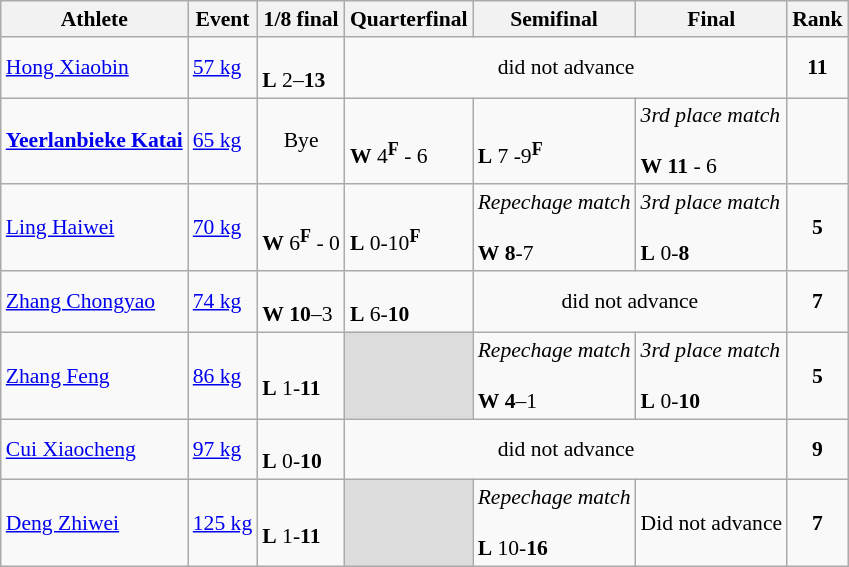<table class="wikitable" style="text-align:left; font-size:90%">
<tr>
<th>Athlete</th>
<th>Event</th>
<th>1/8 final</th>
<th>Quarterfinal</th>
<th>Semifinal</th>
<th>Final</th>
<th>Rank</th>
</tr>
<tr>
<td><a href='#'>Hong Xiaobin</a></td>
<td><a href='#'>57 kg</a></td>
<td><br><strong>L</strong> 2–<strong>13</strong></td>
<td style="text-align:center;" colspan="3">did not advance</td>
<td align=center><strong>11</strong></td>
</tr>
<tr>
<td><strong><a href='#'>Yeerlanbieke Katai</a></strong></td>
<td><a href='#'>65 kg</a></td>
<td align=center>Bye</td>
<td><br><strong>W</strong> 4<sup><strong>F</strong></sup> - 6</td>
<td><br><strong>L</strong> 7 -9<sup><strong>F</strong></sup></td>
<td><em> 3rd place match</em><br><br><strong>W</strong> <strong>11</strong> - 6</td>
<td align=center></td>
</tr>
<tr>
<td><a href='#'>Ling Haiwei</a></td>
<td><a href='#'>70 kg</a></td>
<td><br><strong>W</strong> 6<sup><strong>F</strong></sup> - 0</td>
<td><br><strong>L</strong> 0-10<sup><strong>F</strong></sup></td>
<td><em> Repechage match</em><br><br><strong>W</strong> <strong>8</strong>-7</td>
<td><em> 3rd place match</em><br><br><strong>L</strong> 0-<strong>8</strong></td>
<td align=center><strong>5</strong></td>
</tr>
<tr>
<td><a href='#'>Zhang Chongyao</a></td>
<td><a href='#'>74 kg</a></td>
<td><br><strong>W</strong> <strong>10</strong>–3</td>
<td><br><strong>L</strong> 6-<strong>10</strong></td>
<td style="text-align:center;" colspan="2">did not advance</td>
<td align=center><strong>7</strong></td>
</tr>
<tr>
<td><a href='#'>Zhang Feng</a></td>
<td><a href='#'>86 kg</a></td>
<td><br> <strong>L</strong> 1-<strong>11</strong></td>
<td style="background:#dcdcdc;"></td>
<td><em> Repechage match</em><br><br><strong>W</strong> <strong>4</strong>–1</td>
<td><em> 3rd place match</em><br><br><strong>L</strong> 0-<strong>10</strong></td>
<td align=center><strong>5</strong></td>
</tr>
<tr>
<td><a href='#'>Cui Xiaocheng</a></td>
<td><a href='#'>97 kg</a></td>
<td><br><strong>L</strong> 0-<strong>10</strong></td>
<td style="text-align:center;" colspan="3">did not advance</td>
<td align=center><strong>9</strong></td>
</tr>
<tr>
<td><a href='#'>Deng Zhiwei</a></td>
<td><a href='#'>125 kg</a></td>
<td><br><strong>L</strong> 1-<strong>11</strong></td>
<td style="background:#dcdcdc;"></td>
<td><em> Repechage match</em><br><br><strong>L</strong> 10-<strong>16</strong></td>
<td align=center>Did not advance</td>
<td align=center><strong>7</strong></td>
</tr>
</table>
